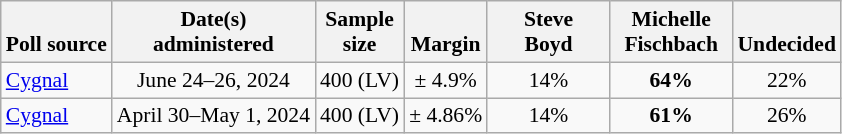<table class="wikitable" style="font-size:90%;text-align:center;">
<tr valign=bottom>
<th>Poll source</th>
<th>Date(s)<br>administered</th>
<th>Sample<br>size</th>
<th>Margin<br></th>
<th style="width:75px;">Steve<br>Boyd</th>
<th style="width:75px;">Michelle<br>Fischbach</th>
<th>Undecided</th>
</tr>
<tr>
<td style="text-align:left;"><a href='#'>Cygnal</a></td>
<td data-sort-value="2023-11-03">June 24–26, 2024</td>
<td>400 (LV)</td>
<td>± 4.9%</td>
<td>14%</td>
<td><strong>64%</strong></td>
<td>22%</td>
</tr>
<tr>
<td style="text-align:left;"><a href='#'>Cygnal</a></td>
<td data-sort-value="2024-07-16">April 30–May 1, 2024</td>
<td>400 (LV)</td>
<td>± 4.86%</td>
<td>14%</td>
<td><strong>61%</strong></td>
<td>26%</td>
</tr>
</table>
